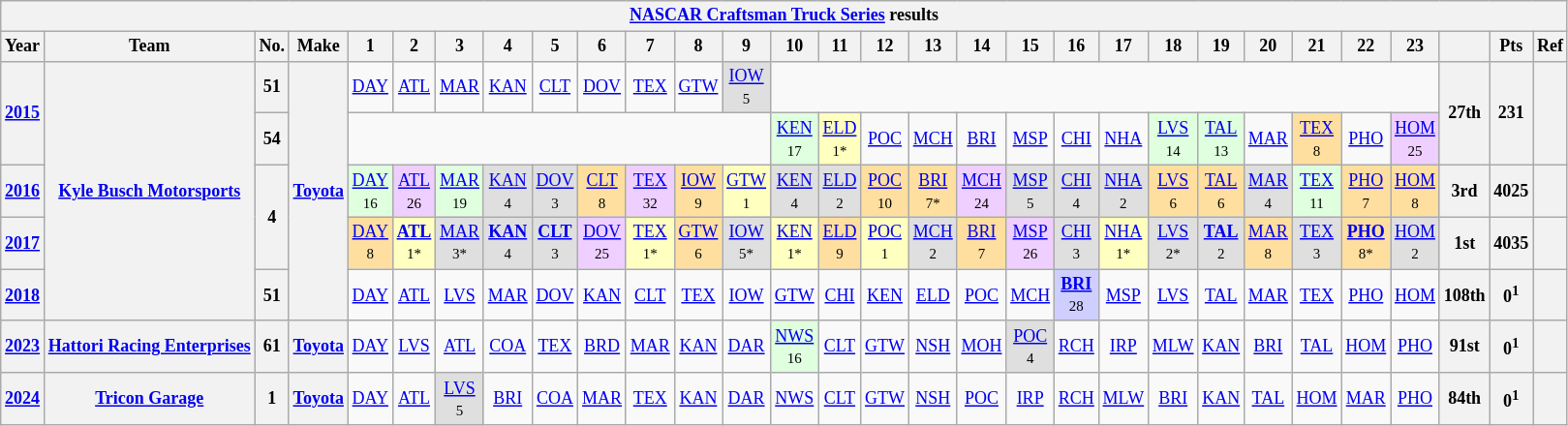<table class="wikitable" style="text-align:center; font-size:75%">
<tr>
<th colspan=30><a href='#'>NASCAR Craftsman Truck Series</a> results</th>
</tr>
<tr>
<th>Year</th>
<th>Team</th>
<th>No.</th>
<th>Make</th>
<th>1</th>
<th>2</th>
<th>3</th>
<th>4</th>
<th>5</th>
<th>6</th>
<th>7</th>
<th>8</th>
<th>9</th>
<th>10</th>
<th>11</th>
<th>12</th>
<th>13</th>
<th>14</th>
<th>15</th>
<th>16</th>
<th>17</th>
<th>18</th>
<th>19</th>
<th>20</th>
<th>21</th>
<th>22</th>
<th>23</th>
<th></th>
<th>Pts</th>
<th>Ref</th>
</tr>
<tr>
<th rowspan=2><a href='#'>2015</a></th>
<th rowspan=5><a href='#'>Kyle Busch Motorsports</a></th>
<th>51</th>
<th rowspan=5><a href='#'>Toyota</a></th>
<td><a href='#'>DAY</a></td>
<td><a href='#'>ATL</a></td>
<td><a href='#'>MAR</a></td>
<td><a href='#'>KAN</a></td>
<td><a href='#'>CLT</a></td>
<td><a href='#'>DOV</a></td>
<td><a href='#'>TEX</a></td>
<td><a href='#'>GTW</a></td>
<td style="background:#DFDFDF;"><a href='#'>IOW</a><br><small>5</small></td>
<td colspan=14></td>
<th rowspan=2>27th</th>
<th rowspan=2>231</th>
<th rowspan=2></th>
</tr>
<tr>
<th>54</th>
<td colspan=9></td>
<td style="background:#DFFFDF;"><a href='#'>KEN</a><br><small>17</small></td>
<td style="background:#FFFFBF;"><a href='#'>ELD</a><br><small>1*</small></td>
<td><a href='#'>POC</a></td>
<td><a href='#'>MCH</a></td>
<td><a href='#'>BRI</a></td>
<td><a href='#'>MSP</a></td>
<td><a href='#'>CHI</a></td>
<td><a href='#'>NHA</a></td>
<td style="background:#DFFFDF;"><a href='#'>LVS</a><br><small>14</small></td>
<td style="background:#DFFFDF;"><a href='#'>TAL</a><br><small>13</small></td>
<td><a href='#'>MAR</a></td>
<td style="background:#FFDF9F;"><a href='#'>TEX</a><br><small>8</small></td>
<td><a href='#'>PHO</a></td>
<td style="background:#EFCFFF;"><a href='#'>HOM</a><br><small>25</small></td>
</tr>
<tr>
<th><a href='#'>2016</a></th>
<th rowspan=2>4</th>
<td style="background:#DFFFDF;"><a href='#'>DAY</a><br><small>16</small></td>
<td style="background:#EFCFFF;"><a href='#'>ATL</a><br><small>26</small></td>
<td style="background:#DFFFDF;"><a href='#'>MAR</a><br><small>19</small></td>
<td style="background:#DFDFDF;"><a href='#'>KAN</a><br><small>4</small></td>
<td style="background:#DFDFDF;"><a href='#'>DOV</a><br><small>3</small></td>
<td style="background:#FFDF9F;"><a href='#'>CLT</a><br><small>8</small></td>
<td style="background:#EFCFFF;"><a href='#'>TEX</a><br><small>32</small></td>
<td style="background:#FFDF9F;"><a href='#'>IOW</a><br><small>9</small></td>
<td style="background:#FFFFBF;"><a href='#'>GTW</a><br><small>1</small></td>
<td style="background:#DFDFDF;"><a href='#'>KEN</a><br><small>4</small></td>
<td style="background:#DFDFDF;"><a href='#'>ELD</a><br><small>2</small></td>
<td style="background:#FFDF9F;"><a href='#'>POC</a><br><small>10</small></td>
<td style="background:#FFDF9F;"><a href='#'>BRI</a><br><small>7*</small></td>
<td style="background:#EFCFFF;"><a href='#'>MCH</a><br><small>24</small></td>
<td style="background:#DFDFDF;"><a href='#'>MSP</a><br><small>5</small></td>
<td style="background:#DFDFDF;"><a href='#'>CHI</a><br><small>4</small></td>
<td style="background:#DFDFDF;"><a href='#'>NHA</a><br><small>2</small></td>
<td style="background:#FFDF9F;"><a href='#'>LVS</a><br><small>6</small></td>
<td style="background:#FFDF9F;"><a href='#'>TAL</a><br><small>6</small></td>
<td style="background:#DFDFDF;"><a href='#'>MAR</a><br><small>4</small></td>
<td style="background:#DFFFDF;"><a href='#'>TEX</a><br><small>11</small></td>
<td style="background:#FFDF9F;"><a href='#'>PHO</a><br><small>7</small></td>
<td style="background:#FFDF9F;"><a href='#'>HOM</a><br><small>8</small></td>
<th>3rd</th>
<th>4025</th>
<th></th>
</tr>
<tr>
<th><a href='#'>2017</a></th>
<td style="background:#FFDF9F;"><a href='#'>DAY</a><br><small>8</small></td>
<td style="background:#FFFFBF;"><strong><a href='#'>ATL</a></strong><br><small>1*</small></td>
<td style="background:#DFDFDF;"><a href='#'>MAR</a><br><small>3*</small></td>
<td style="background:#DFDFDF;"><strong><a href='#'>KAN</a></strong><br><small>4</small></td>
<td style="background:#DFDFDF;"><strong><a href='#'>CLT</a></strong><br><small>3</small></td>
<td style="background:#EFCFFF;"><a href='#'>DOV</a><br><small>25</small></td>
<td style="background:#FFFFBF;"><a href='#'>TEX</a><br><small>1*</small></td>
<td style="background:#FFDF9F;"><a href='#'>GTW</a><br><small>6</small></td>
<td style="background:#DFDFDF;"><a href='#'>IOW</a><br><small>5*</small></td>
<td style="background:#FFFFBF;"><a href='#'>KEN</a><br><small>1*</small></td>
<td style="background:#FFDF9F;"><a href='#'>ELD</a><br><small>9</small></td>
<td style="background:#FFFFBF;"><a href='#'>POC</a><br><small>1</small></td>
<td style="background:#DFDFDF;"><a href='#'>MCH</a><br><small>2</small></td>
<td style="background:#FFDF9F;"><a href='#'>BRI</a><br><small>7</small></td>
<td style="background:#EFCFFF;"><a href='#'>MSP</a><br><small>26</small></td>
<td style="background:#DFDFDF;"><a href='#'>CHI</a><br><small>3</small></td>
<td style="background:#FFFFBF;"><a href='#'>NHA</a><br><small>1*</small></td>
<td style="background:#DFDFDF;"><a href='#'>LVS</a><br><small>2*</small></td>
<td style="background:#DFDFDF;"><strong><a href='#'>TAL</a></strong><br><small>2</small></td>
<td style="background:#FFDF9F;"><a href='#'>MAR</a><br><small>8</small></td>
<td style="background:#DFDFDF;"><a href='#'>TEX</a><br><small>3</small></td>
<td style="background:#FFDF9F;"><strong><a href='#'>PHO</a></strong><br><small>8*</small></td>
<td style="background:#DFDFDF;"><a href='#'>HOM</a><br><small>2</small></td>
<th>1st</th>
<th>4035</th>
<th></th>
</tr>
<tr>
<th><a href='#'>2018</a></th>
<th>51</th>
<td><a href='#'>DAY</a></td>
<td><a href='#'>ATL</a></td>
<td><a href='#'>LVS</a></td>
<td><a href='#'>MAR</a></td>
<td><a href='#'>DOV</a></td>
<td><a href='#'>KAN</a></td>
<td><a href='#'>CLT</a></td>
<td><a href='#'>TEX</a></td>
<td><a href='#'>IOW</a></td>
<td><a href='#'>GTW</a></td>
<td><a href='#'>CHI</a></td>
<td><a href='#'>KEN</a></td>
<td><a href='#'>ELD</a></td>
<td><a href='#'>POC</a></td>
<td><a href='#'>MCH</a></td>
<td style="background:#CFCFFF;"><strong><a href='#'>BRI</a></strong><br><small>28</small></td>
<td><a href='#'>MSP</a></td>
<td><a href='#'>LVS</a></td>
<td><a href='#'>TAL</a></td>
<td><a href='#'>MAR</a></td>
<td><a href='#'>TEX</a></td>
<td><a href='#'>PHO</a></td>
<td><a href='#'>HOM</a></td>
<th>108th</th>
<th>0<sup>1</sup></th>
<th></th>
</tr>
<tr>
<th><a href='#'>2023</a></th>
<th><a href='#'>Hattori Racing Enterprises</a></th>
<th>61</th>
<th><a href='#'>Toyota</a></th>
<td><a href='#'>DAY</a></td>
<td><a href='#'>LVS</a></td>
<td><a href='#'>ATL</a></td>
<td><a href='#'>COA</a></td>
<td><a href='#'>TEX</a></td>
<td><a href='#'>BRD</a></td>
<td><a href='#'>MAR</a></td>
<td><a href='#'>KAN</a></td>
<td><a href='#'>DAR</a></td>
<td style="background:#DFFFDF;"><a href='#'>NWS</a><br><small>16</small></td>
<td><a href='#'>CLT</a></td>
<td><a href='#'>GTW</a></td>
<td><a href='#'>NSH</a></td>
<td><a href='#'>MOH</a></td>
<td style="background:#DFDFDF;"><a href='#'>POC</a><br><small>4</small></td>
<td><a href='#'>RCH</a></td>
<td><a href='#'>IRP</a></td>
<td><a href='#'>MLW</a></td>
<td><a href='#'>KAN</a></td>
<td><a href='#'>BRI</a></td>
<td><a href='#'>TAL</a></td>
<td><a href='#'>HOM</a></td>
<td><a href='#'>PHO</a></td>
<th>91st</th>
<th>0<sup>1</sup></th>
<th></th>
</tr>
<tr>
<th><a href='#'>2024</a></th>
<th><a href='#'>Tricon Garage</a></th>
<th>1</th>
<th><a href='#'>Toyota</a></th>
<td><a href='#'>DAY</a></td>
<td><a href='#'>ATL</a></td>
<td style="background:#DFDFDF;"><a href='#'>LVS</a><br><small>5</small></td>
<td><a href='#'>BRI</a></td>
<td><a href='#'>COA</a></td>
<td><a href='#'>MAR</a></td>
<td><a href='#'>TEX</a></td>
<td><a href='#'>KAN</a></td>
<td><a href='#'>DAR</a></td>
<td><a href='#'>NWS</a></td>
<td><a href='#'>CLT</a></td>
<td><a href='#'>GTW</a></td>
<td><a href='#'>NSH</a></td>
<td><a href='#'>POC</a></td>
<td><a href='#'>IRP</a></td>
<td><a href='#'>RCH</a></td>
<td><a href='#'>MLW</a></td>
<td><a href='#'>BRI</a></td>
<td><a href='#'>KAN</a></td>
<td><a href='#'>TAL</a></td>
<td><a href='#'>HOM</a></td>
<td><a href='#'>MAR</a></td>
<td><a href='#'>PHO</a></td>
<th>84th</th>
<th>0<sup>1</sup></th>
<th></th>
</tr>
</table>
